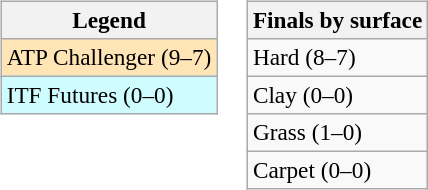<table>
<tr valign=top>
<td><br><table class=wikitable style=font-size:97%>
<tr>
<th>Legend</th>
</tr>
<tr style="background:moccasin;">
<td>ATP Challenger (9–7)</td>
</tr>
<tr style="background:#cffcff;">
<td>ITF Futures (0–0)</td>
</tr>
</table>
</td>
<td><br><table class=wikitable style=font-size:97%>
<tr>
<th>Finals by surface</th>
</tr>
<tr>
<td>Hard (8–7)</td>
</tr>
<tr>
<td>Clay (0–0)</td>
</tr>
<tr>
<td>Grass (1–0)</td>
</tr>
<tr>
<td>Carpet (0–0)</td>
</tr>
</table>
</td>
</tr>
</table>
